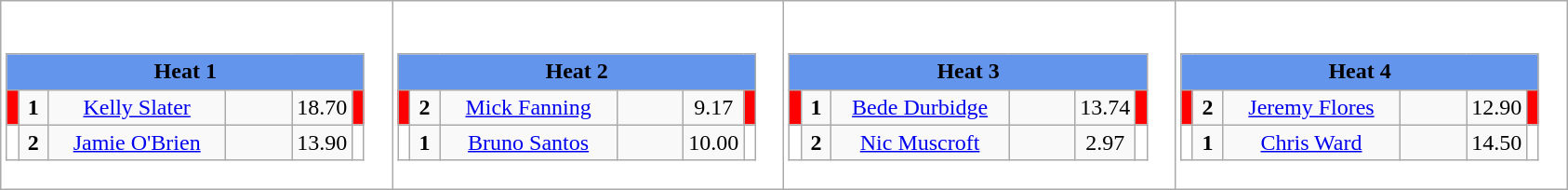<table class="wikitable" style="background:#FFFFFF;">
<tr>
<td><div><br><table class="wikitable">
<tr>
<td colspan=6 align="center" style="background:#6495ED;"><strong>Heat 1</strong></td>
</tr>
<tr>
<td width=01px style="background:#FF0000;"></td>
<td width=14px align="center"><strong>1</strong></td>
<td width=120px align="center"><a href='#'>Kelly Slater</a></td>
<td width=40px align="center"></td>
<td width=20px align="center">18.70</td>
<td width=01px style="background:#FF0000;"></td>
</tr>
<tr>
<td width=01px style="background:#FFFFFF;"></td>
<td width=14px align="center"><strong>2</strong></td>
<td width=120px align="center"><a href='#'>Jamie O'Brien</a></td>
<td width=40px align="center"></td>
<td width=20px align="center">13.90</td>
<td width=01px style="background:#FFFFFF;"></td>
</tr>
</table>
</div></td>
<td><div><br><table class="wikitable">
<tr>
<td colspan=6 align="center" style="background:#6495ED;"><strong>Heat 2</strong></td>
</tr>
<tr>
<td width=01px style="background:#FF0000;"></td>
<td width=14px align="center"><strong>2</strong></td>
<td width=120px align="center"><a href='#'>Mick Fanning</a></td>
<td width=40px align="center"></td>
<td width=20px align="center">9.17</td>
<td width=01px style="background:#FF0000;"></td>
</tr>
<tr>
<td width=01px style="background:#FFFFFF;"></td>
<td width=14px align="center"><strong>1</strong></td>
<td width=120px align="center"><a href='#'>Bruno Santos</a></td>
<td width=40px align="center"></td>
<td width=20px align="center">10.00</td>
<td width=01px style="background:#FFFFFF;"></td>
</tr>
</table>
</div></td>
<td><div><br><table class="wikitable">
<tr>
<td colspan=6 align="center" style="background:#6495ED;"><strong>Heat 3</strong></td>
</tr>
<tr>
<td width=01px style="background:#FF0000;"></td>
<td width=14px align="center"><strong>1</strong></td>
<td width=120px align="center"><a href='#'>Bede Durbidge</a></td>
<td width=40px align="center"></td>
<td width=20px align="center">13.74</td>
<td width=01px style="background:#FF0000;"></td>
</tr>
<tr>
<td width=01px style="background:#FFFFFF;"></td>
<td width=14px align="center"><strong>2</strong></td>
<td width=120px align="center"><a href='#'>Nic Muscroft</a></td>
<td width=40px align="center"></td>
<td width=20px align="center">2.97</td>
<td width=01px style="background:#FFFFFF;"></td>
</tr>
</table>
</div></td>
<td><div><br><table class="wikitable">
<tr>
<td colspan=6 align="center" style="background:#6495ED;"><strong>Heat 4</strong></td>
</tr>
<tr>
<td width=01px style="background:#FF0000;"></td>
<td width=14px align="center"><strong>2</strong></td>
<td width=120px align="center"><a href='#'>Jeremy Flores</a></td>
<td width=40px align="center"></td>
<td width=20px align="center">12.90</td>
<td width=01px style="background:#FF0000;"></td>
</tr>
<tr>
<td width=01px style="background:#FFFFFF;"></td>
<td width=14px align="center"><strong>1</strong></td>
<td width=120px align="center"><a href='#'>Chris Ward</a></td>
<td width=40px align="center"></td>
<td width=20px align="center">14.50</td>
<td width=01px style="background:#FFFFFF;"></td>
</tr>
</table>
</div></td>
</tr>
</table>
